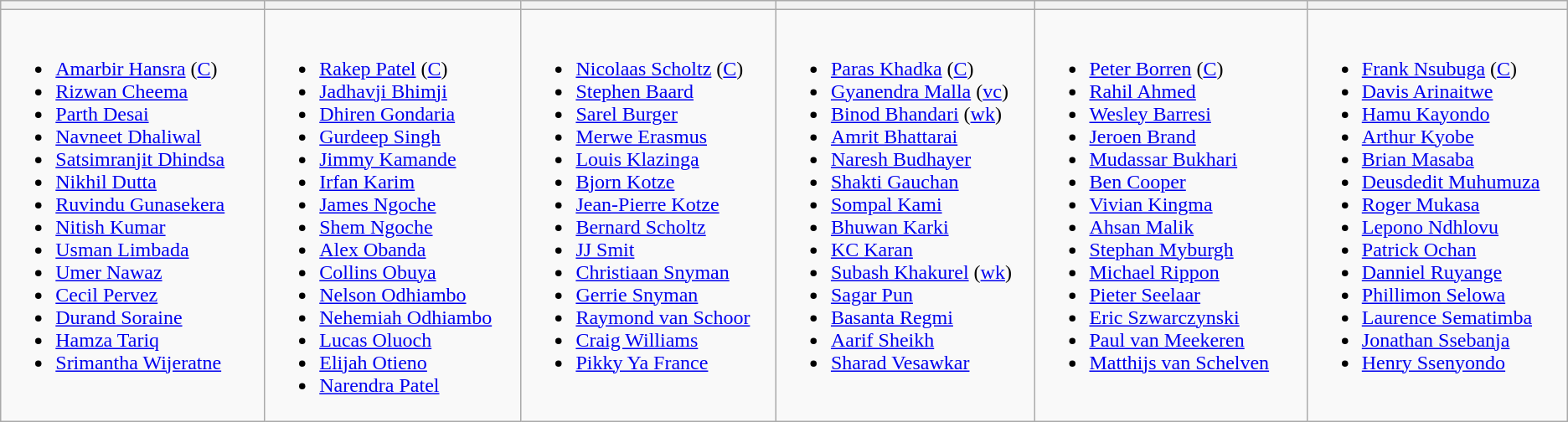<table class="wikitable">
<tr>
<th width=330></th>
<th width=330></th>
<th width=330></th>
<th width=330></th>
<th width=330></th>
<th width=330></th>
</tr>
<tr>
<td valign=top><br><ul><li><a href='#'>Amarbir Hansra</a> (<a href='#'>C</a>)</li><li><a href='#'>Rizwan Cheema</a></li><li><a href='#'>Parth Desai</a></li><li><a href='#'>Navneet Dhaliwal</a></li><li><a href='#'>Satsimranjit Dhindsa</a></li><li><a href='#'>Nikhil Dutta</a></li><li><a href='#'>Ruvindu Gunasekera</a></li><li><a href='#'>Nitish Kumar</a></li><li><a href='#'>Usman Limbada</a></li><li><a href='#'>Umer Nawaz</a></li><li><a href='#'>Cecil Pervez</a></li><li><a href='#'>Durand Soraine</a></li><li><a href='#'>Hamza Tariq</a></li><li><a href='#'>Srimantha Wijeratne</a></li></ul></td>
<td valign=top><br><ul><li><a href='#'>Rakep Patel</a> (<a href='#'>C</a>)</li><li><a href='#'>Jadhavji Bhimji</a></li><li><a href='#'>Dhiren Gondaria</a></li><li><a href='#'>Gurdeep Singh</a></li><li><a href='#'>Jimmy Kamande</a></li><li><a href='#'>Irfan Karim</a></li><li><a href='#'>James Ngoche</a></li><li><a href='#'>Shem Ngoche</a></li><li><a href='#'>Alex Obanda</a></li><li><a href='#'>Collins Obuya</a></li><li><a href='#'>Nelson Odhiambo</a></li><li><a href='#'>Nehemiah Odhiambo</a></li><li><a href='#'>Lucas Oluoch</a></li><li><a href='#'>Elijah Otieno</a></li><li><a href='#'>Narendra Patel</a></li></ul></td>
<td valign=top><br><ul><li><a href='#'>Nicolaas Scholtz</a> (<a href='#'>C</a>)</li><li><a href='#'>Stephen Baard</a></li><li><a href='#'>Sarel Burger</a></li><li><a href='#'>Merwe Erasmus</a></li><li><a href='#'>Louis Klazinga</a></li><li><a href='#'>Bjorn Kotze</a></li><li><a href='#'>Jean-Pierre Kotze</a></li><li><a href='#'>Bernard Scholtz</a></li><li><a href='#'>JJ Smit</a></li><li><a href='#'>Christiaan Snyman</a></li><li><a href='#'>Gerrie Snyman</a></li><li><a href='#'>Raymond van Schoor</a></li><li><a href='#'>Craig Williams</a></li><li><a href='#'>Pikky Ya France</a></li></ul></td>
<td valign=top><br><ul><li><a href='#'>Paras Khadka</a> (<a href='#'>C</a>)</li><li><a href='#'>Gyanendra Malla</a> (<a href='#'>vc</a>)</li><li><a href='#'>Binod Bhandari</a> (<a href='#'>wk</a>)</li><li><a href='#'>Amrit Bhattarai</a></li><li><a href='#'>Naresh Budhayer</a></li><li><a href='#'>Shakti Gauchan</a></li><li><a href='#'>Sompal Kami</a></li><li><a href='#'>Bhuwan Karki</a></li><li><a href='#'>KC Karan</a></li><li><a href='#'>Subash Khakurel</a> (<a href='#'>wk</a>)</li><li><a href='#'>Sagar Pun</a></li><li><a href='#'>Basanta Regmi</a></li><li><a href='#'>Aarif Sheikh</a></li><li><a href='#'>Sharad Vesawkar</a></li></ul></td>
<td valign=top><br><ul><li><a href='#'>Peter Borren</a> (<a href='#'>C</a>)</li><li><a href='#'>Rahil Ahmed</a></li><li><a href='#'>Wesley Barresi</a></li><li><a href='#'>Jeroen Brand</a></li><li><a href='#'>Mudassar Bukhari</a></li><li><a href='#'>Ben Cooper</a></li><li><a href='#'>Vivian Kingma</a></li><li><a href='#'>Ahsan Malik</a></li><li><a href='#'>Stephan Myburgh</a></li><li><a href='#'>Michael Rippon</a></li><li><a href='#'>Pieter Seelaar</a></li><li><a href='#'>Eric Szwarczynski</a></li><li><a href='#'>Paul van Meekeren</a></li><li><a href='#'>Matthijs van Schelven</a></li></ul></td>
<td valign=top><br><ul><li><a href='#'>Frank Nsubuga</a> (<a href='#'>C</a>)</li><li><a href='#'>Davis Arinaitwe</a></li><li><a href='#'>Hamu Kayondo</a></li><li><a href='#'>Arthur Kyobe</a></li><li><a href='#'>Brian Masaba</a></li><li><a href='#'>Deusdedit Muhumuza</a></li><li><a href='#'>Roger Mukasa</a></li><li><a href='#'>Lepono Ndhlovu</a></li><li><a href='#'>Patrick Ochan</a></li><li><a href='#'>Danniel Ruyange</a></li><li><a href='#'>Phillimon Selowa</a></li><li><a href='#'>Laurence Sematimba</a></li><li><a href='#'>Jonathan Ssebanja</a></li><li><a href='#'>Henry Ssenyondo</a></li></ul></td>
</tr>
</table>
